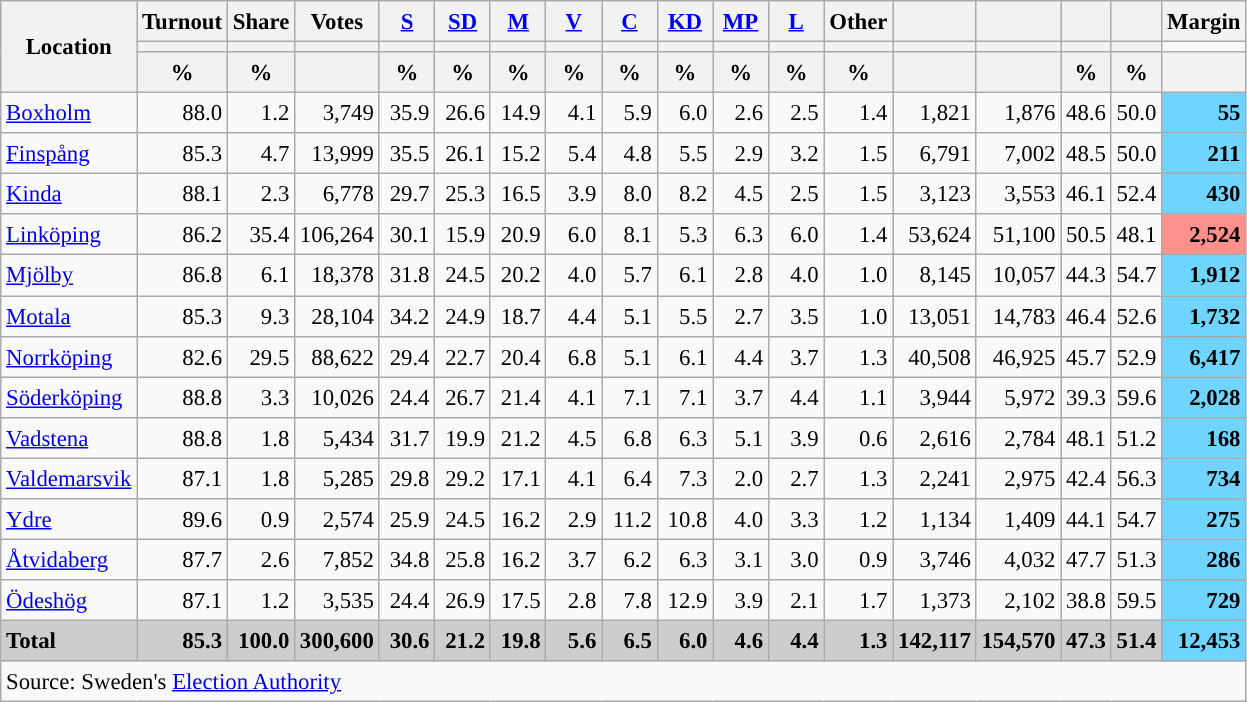<table class="wikitable sortable" style="text-align:right; font-size:95%; line-height:20px;">
<tr>
<th rowspan="3">Location</th>
<th>Turnout</th>
<th>Share</th>
<th>Votes</th>
<th width="30px" class="unsortable"><a href='#'>S</a></th>
<th width="30px" class="unsortable"><a href='#'>SD</a></th>
<th width="30px" class="unsortable"><a href='#'>M</a></th>
<th width="30px" class="unsortable"><a href='#'>V</a></th>
<th width="30px" class="unsortable"><a href='#'>C</a></th>
<th width="30px" class="unsortable"><a href='#'>KD</a></th>
<th width="30px" class="unsortable"><a href='#'>MP</a></th>
<th width="30px" class="unsortable"><a href='#'>L</a></th>
<th width="30px" class="unsortable">Other</th>
<th></th>
<th></th>
<th></th>
<th></th>
<th>Margin</th>
</tr>
<tr>
<th></th>
<th></th>
<th></th>
<th style="background:"></th>
<th style="background:"></th>
<th style="background:"></th>
<th style="background:"></th>
<th style="background:"></th>
<th style="background:"></th>
<th style="background:"></th>
<th style="background:"></th>
<th style="background:"></th>
<th style="background:"></th>
<th style="background:"></th>
<th style="background:"></th>
<th style="background:"></th>
</tr>
<tr>
<th data-sort-type="number">%</th>
<th data-sort-type="number">%</th>
<th></th>
<th data-sort-type="number">%</th>
<th data-sort-type="number">%</th>
<th data-sort-type="number">%</th>
<th data-sort-type="number">%</th>
<th data-sort-type="number">%</th>
<th data-sort-type="number">%</th>
<th data-sort-type="number">%</th>
<th data-sort-type="number">%</th>
<th data-sort-type="number">%</th>
<th></th>
<th></th>
<th data-sort-type="number">%</th>
<th data-sort-type="number">%</th>
<th data-sort-type="number"></th>
</tr>
<tr>
<td align="left"><a href='#'>Boxholm</a></td>
<td>88.0</td>
<td>1.2</td>
<td>3,749</td>
<td>35.9</td>
<td>26.6</td>
<td>14.9</td>
<td>4.1</td>
<td>5.9</td>
<td>6.0</td>
<td>2.6</td>
<td>2.5</td>
<td>1.4</td>
<td>1,821</td>
<td>1,876</td>
<td>48.6</td>
<td>50.0</td>
<td bgcolor=#6fd5fe><strong>55</strong></td>
</tr>
<tr>
<td align="left"><a href='#'>Finspång</a></td>
<td>85.3</td>
<td>4.7</td>
<td>13,999</td>
<td>35.5</td>
<td>26.1</td>
<td>15.2</td>
<td>5.4</td>
<td>4.8</td>
<td>5.5</td>
<td>2.9</td>
<td>3.2</td>
<td>1.5</td>
<td>6,791</td>
<td>7,002</td>
<td>48.5</td>
<td>50.0</td>
<td bgcolor=#6fd5fe><strong>211</strong></td>
</tr>
<tr>
<td align="left"><a href='#'>Kinda</a></td>
<td>88.1</td>
<td>2.3</td>
<td>6,778</td>
<td>29.7</td>
<td>25.3</td>
<td>16.5</td>
<td>3.9</td>
<td>8.0</td>
<td>8.2</td>
<td>4.5</td>
<td>2.5</td>
<td>1.5</td>
<td>3,123</td>
<td>3,553</td>
<td>46.1</td>
<td>52.4</td>
<td bgcolor=#6fd5fe><strong>430</strong></td>
</tr>
<tr>
<td align="left"><a href='#'>Linköping</a></td>
<td>86.2</td>
<td>35.4</td>
<td>106,264</td>
<td>30.1</td>
<td>15.9</td>
<td>20.9</td>
<td>6.0</td>
<td>8.1</td>
<td>5.3</td>
<td>6.3</td>
<td>6.0</td>
<td>1.4</td>
<td>53,624</td>
<td>51,100</td>
<td>50.5</td>
<td>48.1</td>
<td bgcolor=#ff908c><strong>2,524</strong></td>
</tr>
<tr>
<td align="left"><a href='#'>Mjölby</a></td>
<td>86.8</td>
<td>6.1</td>
<td>18,378</td>
<td>31.8</td>
<td>24.5</td>
<td>20.2</td>
<td>4.0</td>
<td>5.7</td>
<td>6.1</td>
<td>2.8</td>
<td>4.0</td>
<td>1.0</td>
<td>8,145</td>
<td>10,057</td>
<td>44.3</td>
<td>54.7</td>
<td bgcolor=#6fd5fe><strong>1,912</strong></td>
</tr>
<tr>
<td align="left"><a href='#'>Motala</a></td>
<td>85.3</td>
<td>9.3</td>
<td>28,104</td>
<td>34.2</td>
<td>24.9</td>
<td>18.7</td>
<td>4.4</td>
<td>5.1</td>
<td>5.5</td>
<td>2.7</td>
<td>3.5</td>
<td>1.0</td>
<td>13,051</td>
<td>14,783</td>
<td>46.4</td>
<td>52.6</td>
<td bgcolor=#6fd5fe><strong>1,732</strong></td>
</tr>
<tr>
<td align="left"><a href='#'>Norrköping</a></td>
<td>82.6</td>
<td>29.5</td>
<td>88,622</td>
<td>29.4</td>
<td>22.7</td>
<td>20.4</td>
<td>6.8</td>
<td>5.1</td>
<td>6.1</td>
<td>4.4</td>
<td>3.7</td>
<td>1.3</td>
<td>40,508</td>
<td>46,925</td>
<td>45.7</td>
<td>52.9</td>
<td bgcolor=#6fd5fe><strong>6,417</strong></td>
</tr>
<tr>
<td align="left"><a href='#'>Söderköping</a></td>
<td>88.8</td>
<td>3.3</td>
<td>10,026</td>
<td>24.4</td>
<td>26.7</td>
<td>21.4</td>
<td>4.1</td>
<td>7.1</td>
<td>7.1</td>
<td>3.7</td>
<td>4.4</td>
<td>1.1</td>
<td>3,944</td>
<td>5,972</td>
<td>39.3</td>
<td>59.6</td>
<td bgcolor=#6fd5fe><strong>2,028</strong></td>
</tr>
<tr>
<td align="left"><a href='#'>Vadstena</a></td>
<td>88.8</td>
<td>1.8</td>
<td>5,434</td>
<td>31.7</td>
<td>19.9</td>
<td>21.2</td>
<td>4.5</td>
<td>6.8</td>
<td>6.3</td>
<td>5.1</td>
<td>3.9</td>
<td>0.6</td>
<td>2,616</td>
<td>2,784</td>
<td>48.1</td>
<td>51.2</td>
<td bgcolor=#6fd5fe><strong>168</strong></td>
</tr>
<tr>
<td align="left"><a href='#'>Valdemarsvik</a></td>
<td>87.1</td>
<td>1.8</td>
<td>5,285</td>
<td>29.8</td>
<td>29.2</td>
<td>17.1</td>
<td>4.1</td>
<td>6.4</td>
<td>7.3</td>
<td>2.0</td>
<td>2.7</td>
<td>1.3</td>
<td>2,241</td>
<td>2,975</td>
<td>42.4</td>
<td>56.3</td>
<td bgcolor=#6fd5fe><strong>734</strong></td>
</tr>
<tr>
<td align="left"><a href='#'>Ydre</a></td>
<td>89.6</td>
<td>0.9</td>
<td>2,574</td>
<td>25.9</td>
<td>24.5</td>
<td>16.2</td>
<td>2.9</td>
<td>11.2</td>
<td>10.8</td>
<td>4.0</td>
<td>3.3</td>
<td>1.2</td>
<td>1,134</td>
<td>1,409</td>
<td>44.1</td>
<td>54.7</td>
<td bgcolor=#6fd5fe><strong>275</strong></td>
</tr>
<tr>
<td align="left"><a href='#'>Åtvidaberg</a></td>
<td>87.7</td>
<td>2.6</td>
<td>7,852</td>
<td>34.8</td>
<td>25.8</td>
<td>16.2</td>
<td>3.7</td>
<td>6.2</td>
<td>6.3</td>
<td>3.1</td>
<td>3.0</td>
<td>0.9</td>
<td>3,746</td>
<td>4,032</td>
<td>47.7</td>
<td>51.3</td>
<td bgcolor=#6fd5fe><strong>286</strong></td>
</tr>
<tr>
<td align="left"><a href='#'>Ödeshög</a></td>
<td>87.1</td>
<td>1.2</td>
<td>3,535</td>
<td>24.4</td>
<td>26.9</td>
<td>17.5</td>
<td>2.8</td>
<td>7.8</td>
<td>12.9</td>
<td>3.9</td>
<td>2.1</td>
<td>1.7</td>
<td>1,373</td>
<td>2,102</td>
<td>38.8</td>
<td>59.5</td>
<td bgcolor=#6fd5fe><strong>729</strong></td>
</tr>
<tr style="background:#CDCDCD;">
<td align="left"><strong>Total</strong></td>
<td><strong>85.3</strong></td>
<td><strong>100.0</strong></td>
<td><strong>300,600</strong></td>
<td><strong>30.6</strong></td>
<td><strong>21.2</strong></td>
<td><strong>19.8</strong></td>
<td><strong>5.6</strong></td>
<td><strong>6.5</strong></td>
<td><strong>6.0</strong></td>
<td><strong>4.6</strong></td>
<td><strong>4.4</strong></td>
<td><strong>1.3</strong></td>
<td><strong>142,117</strong></td>
<td><strong>154,570</strong></td>
<td><strong>47.3</strong></td>
<td><strong>51.4</strong></td>
<td bgcolor=#6fd5fe><strong>12,453</strong></td>
</tr>
<tr>
<td colspan="18" align="left">Source: Sweden's <a href='#'>Election Authority</a></td>
</tr>
</table>
